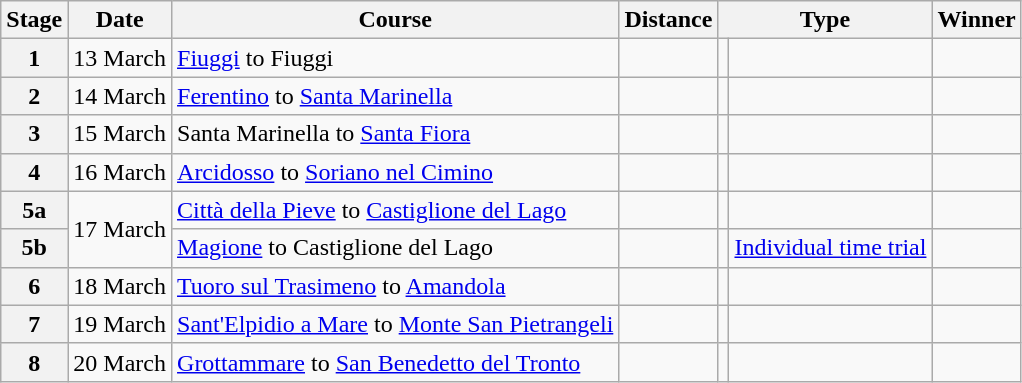<table class="wikitable">
<tr>
<th scope="col">Stage</th>
<th scope="col">Date</th>
<th scope="col">Course</th>
<th scope="col">Distance</th>
<th scope="col" colspan="2">Type</th>
<th scope=col>Winner</th>
</tr>
<tr>
<th scope="row" style="text-align:center;">1</th>
<td style="text-align:center;">13 March</td>
<td><a href='#'>Fiuggi</a> to Fiuggi</td>
<td style="text-align:center;"></td>
<td></td>
<td></td>
<td></td>
</tr>
<tr>
<th scope="row" style="text-align:center;">2</th>
<td style="text-align:center;">14 March</td>
<td><a href='#'>Ferentino</a> to <a href='#'>Santa Marinella</a></td>
<td style="text-align:center;"></td>
<td></td>
<td></td>
<td></td>
</tr>
<tr>
<th scope="row" style="text-align:center;">3</th>
<td style="text-align:center;">15 March</td>
<td>Santa Marinella to <a href='#'>Santa Fiora</a></td>
<td style="text-align:center;"></td>
<td></td>
<td></td>
<td></td>
</tr>
<tr>
<th scope="row" style="text-align:center;">4</th>
<td style="text-align:center;">16 March</td>
<td><a href='#'>Arcidosso</a> to <a href='#'>Soriano nel Cimino</a></td>
<td style="text-align:center;"></td>
<td></td>
<td></td>
<td></td>
</tr>
<tr>
<th scope="row" style="text-align:center;">5a</th>
<td style="text-align:center;" rowspan="2">17 March</td>
<td><a href='#'>Città della Pieve</a> to <a href='#'>Castiglione del Lago</a></td>
<td style="text-align:center;"></td>
<td></td>
<td></td>
<td></td>
</tr>
<tr>
<th scope="row" style="text-align:center;">5b</th>
<td><a href='#'>Magione</a> to Castiglione del Lago</td>
<td style="text-align:center;"></td>
<td></td>
<td><a href='#'>Individual time trial</a></td>
<td></td>
</tr>
<tr>
<th scope="row" style="text-align:center;">6</th>
<td style="text-align:center;">18 March</td>
<td><a href='#'>Tuoro sul Trasimeno</a> to <a href='#'>Amandola</a></td>
<td style="text-align:center;"></td>
<td></td>
<td></td>
<td></td>
</tr>
<tr>
<th scope="row" style="text-align:center;">7</th>
<td style="text-align:center;">19 March</td>
<td><a href='#'>Sant'Elpidio a Mare</a> to <a href='#'>Monte San Pietrangeli</a></td>
<td style="text-align:center;"></td>
<td></td>
<td></td>
<td></td>
</tr>
<tr>
<th scope="row" style="text-align:center;">8</th>
<td style="text-align:center;">20 March</td>
<td><a href='#'>Grottammare</a> to <a href='#'>San Benedetto del Tronto</a></td>
<td style="text-align:center;"></td>
<td></td>
<td></td>
<td></td>
</tr>
</table>
